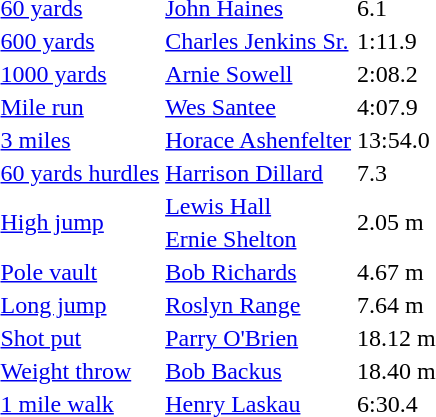<table>
<tr>
<td><a href='#'>60 yards</a></td>
<td><a href='#'>John Haines</a></td>
<td>6.1</td>
<td></td>
<td></td>
<td></td>
<td></td>
</tr>
<tr>
<td><a href='#'>600 yards</a></td>
<td><a href='#'>Charles Jenkins Sr.</a></td>
<td>1:11.9</td>
<td></td>
<td></td>
<td></td>
<td></td>
</tr>
<tr>
<td><a href='#'>1000 yards</a></td>
<td><a href='#'>Arnie Sowell</a></td>
<td>2:08.2</td>
<td></td>
<td></td>
<td></td>
<td></td>
</tr>
<tr>
<td><a href='#'>Mile run</a></td>
<td><a href='#'>Wes Santee</a></td>
<td>4:07.9</td>
<td></td>
<td></td>
<td></td>
<td></td>
</tr>
<tr>
<td><a href='#'>3 miles</a></td>
<td><a href='#'>Horace Ashenfelter</a></td>
<td>13:54.0</td>
<td></td>
<td></td>
<td></td>
<td></td>
</tr>
<tr>
<td><a href='#'>60 yards hurdles</a></td>
<td><a href='#'>Harrison Dillard</a></td>
<td>7.3</td>
<td></td>
<td></td>
<td></td>
<td></td>
</tr>
<tr>
<td rowspan=2><a href='#'>High jump</a></td>
<td><a href='#'>Lewis Hall</a></td>
<td rowspan=2>2.05 m</td>
<td rowspan=2></td>
<td rowspan=2></td>
<td rowspan=2></td>
<td rowspan=2></td>
</tr>
<tr>
<td><a href='#'>Ernie Shelton</a></td>
</tr>
<tr>
<td><a href='#'>Pole vault</a></td>
<td><a href='#'>Bob Richards</a></td>
<td>4.67 m</td>
<td></td>
<td></td>
<td></td>
<td></td>
</tr>
<tr>
<td><a href='#'>Long jump</a></td>
<td><a href='#'>Roslyn Range</a></td>
<td>7.64 m</td>
<td></td>
<td></td>
<td></td>
<td></td>
</tr>
<tr>
<td><a href='#'>Shot put</a></td>
<td><a href='#'>Parry O'Brien</a></td>
<td>18.12 m</td>
<td></td>
<td></td>
<td></td>
<td></td>
</tr>
<tr>
<td><a href='#'>Weight throw</a></td>
<td><a href='#'>Bob Backus</a></td>
<td>18.40 m</td>
<td></td>
<td></td>
<td></td>
<td></td>
</tr>
<tr>
<td><a href='#'>1 mile walk</a></td>
<td><a href='#'>Henry Laskau</a></td>
<td>6:30.4</td>
<td></td>
<td></td>
<td></td>
<td></td>
</tr>
</table>
